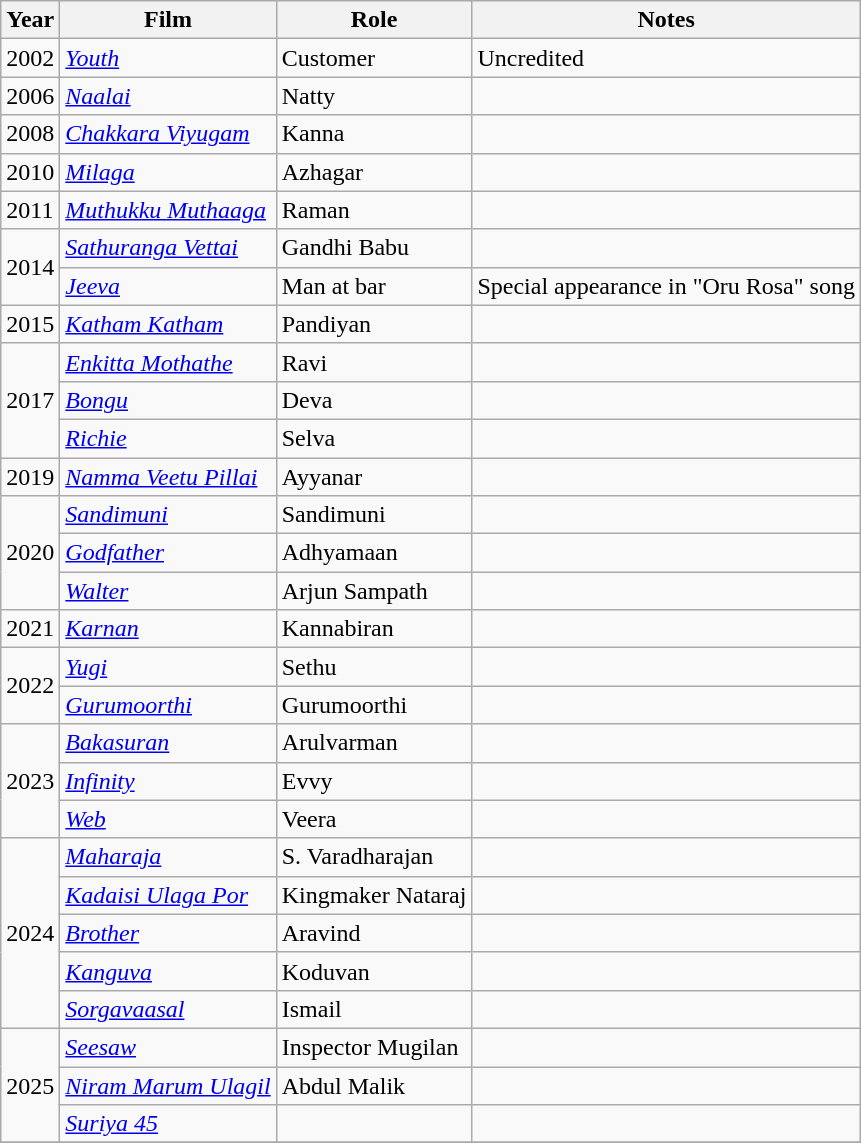<table class="wikitable sortable">
<tr>
<th>Year</th>
<th>Film</th>
<th>Role</th>
<th>Notes</th>
</tr>
<tr>
<td>2002</td>
<td><em><a href='#'>Youth</a></em></td>
<td>Customer</td>
<td>Uncredited</td>
</tr>
<tr>
<td>2006</td>
<td><em><a href='#'>Naalai</a></em></td>
<td>Natty</td>
<td></td>
</tr>
<tr>
<td>2008</td>
<td><em><a href='#'>Chakkara Viyugam</a></em></td>
<td>Kanna</td>
<td></td>
</tr>
<tr>
<td>2010</td>
<td><em><a href='#'>Milaga</a></em></td>
<td>Azhagar</td>
<td></td>
</tr>
<tr>
<td>2011</td>
<td><em><a href='#'>Muthukku Muthaaga</a></em></td>
<td>Raman</td>
<td></td>
</tr>
<tr>
<td rowspan="2">2014</td>
<td><em><a href='#'>Sathuranga Vettai</a></em></td>
<td>Gandhi Babu</td>
<td></td>
</tr>
<tr>
<td><em><a href='#'>Jeeva</a></em></td>
<td>Man at bar</td>
<td>Special appearance in "Oru Rosa" song</td>
</tr>
<tr>
<td>2015</td>
<td><em><a href='#'>Katham Katham</a></em></td>
<td>Pandiyan</td>
<td></td>
</tr>
<tr>
<td rowspan="3">2017</td>
<td><em><a href='#'>Enkitta Mothathe</a></em></td>
<td>Ravi</td>
<td></td>
</tr>
<tr>
<td><em><a href='#'>Bongu</a></em></td>
<td>Deva</td>
<td></td>
</tr>
<tr>
<td><em><a href='#'>Richie</a></em></td>
<td>Selva</td>
<td></td>
</tr>
<tr>
<td>2019</td>
<td><em><a href='#'>Namma Veetu Pillai</a></em></td>
<td>Ayyanar</td>
<td></td>
</tr>
<tr>
<td rowspan="3">2020</td>
<td><em><a href='#'>Sandimuni</a></em></td>
<td>Sandimuni</td>
<td></td>
</tr>
<tr>
<td><em><a href='#'>Godfather</a></em></td>
<td>Adhyamaan</td>
<td></td>
</tr>
<tr>
<td><em><a href='#'>Walter</a></em></td>
<td>Arjun Sampath</td>
<td></td>
</tr>
<tr>
<td>2021</td>
<td><em><a href='#'>Karnan</a></em></td>
<td>Kannabiran</td>
<td></td>
</tr>
<tr>
<td rowspan="2">2022</td>
<td><em><a href='#'>Yugi</a></em></td>
<td>Sethu</td>
<td></td>
</tr>
<tr>
<td><em><a href='#'>Gurumoorthi</a></em></td>
<td>Gurumoorthi</td>
<td></td>
</tr>
<tr>
<td rowspan="3">2023</td>
<td><em><a href='#'>Bakasuran</a></em></td>
<td>Arulvarman</td>
<td></td>
</tr>
<tr>
<td><em><a href='#'>Infinity</a></em></td>
<td>Evvy</td>
<td></td>
</tr>
<tr>
<td><em><a href='#'>Web</a></em></td>
<td>Veera</td>
<td></td>
</tr>
<tr>
<td rowspan="5">2024</td>
<td><em><a href='#'>Maharaja</a></em></td>
<td>S. Varadharajan</td>
<td></td>
</tr>
<tr>
<td><em><a href='#'>Kadaisi Ulaga Por</a></em></td>
<td>Kingmaker Nataraj</td>
<td></td>
</tr>
<tr>
<td><em><a href='#'>Brother</a></em></td>
<td>Aravind</td>
<td></td>
</tr>
<tr>
<td><em><a href='#'>Kanguva</a></em></td>
<td>Koduvan</td>
<td></td>
</tr>
<tr>
<td><em><a href='#'>Sorgavaasal</a></em></td>
<td>Ismail</td>
<td></td>
</tr>
<tr>
<td rowspan="3">2025</td>
<td><em><a href='#'>Seesaw</a></em></td>
<td>Inspector Mugilan</td>
<td></td>
</tr>
<tr>
<td><em><a href='#'>Niram Marum Ulagil</a></em></td>
<td>Abdul Malik</td>
<td></td>
</tr>
<tr>
<td><em><a href='#'>Suriya 45</a></em></td>
<td></td>
<td></td>
</tr>
<tr>
</tr>
</table>
